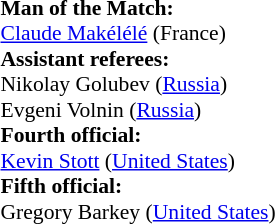<table width=50% style="font-size: 90%">
<tr>
<td><br><strong>Man of the Match:</strong>
<br><a href='#'>Claude Makélélé</a> (France)<br><strong>Assistant referees:</strong>
<br>Nikolay Golubev (<a href='#'>Russia</a>)
<br>Evgeni Volnin (<a href='#'>Russia</a>)
<br><strong>Fourth official:</strong>
<br><a href='#'>Kevin Stott</a> (<a href='#'>United States</a>)
<br><strong>Fifth official:</strong>
<br>Gregory Barkey (<a href='#'>United States</a>)</td>
</tr>
</table>
